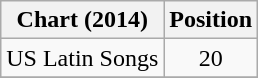<table class="wikitable">
<tr>
<th scope="col">Chart (2014)</th>
<th scope="col">Position</th>
</tr>
<tr>
<td>US Latin Songs</td>
<td style="text-align:center;">20</td>
</tr>
<tr>
</tr>
</table>
